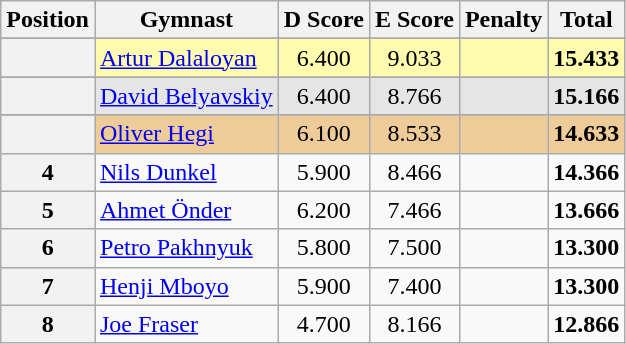<table style="text-align:center;" class="wikitable sortable">
<tr>
<th>Position</th>
<th>Gymnast</th>
<th>D Score</th>
<th>E Score</th>
<th>Penalty</th>
<th>Total</th>
</tr>
<tr>
</tr>
<tr style="background:#fffcaf;">
<th scope="row" style="text-align:center"></th>
<td style="text-align:left;"> <a href='#'>Artur Dalaloyan</a></td>
<td>6.400</td>
<td>9.033</td>
<td></td>
<td><strong>15.433</strong></td>
</tr>
<tr>
</tr>
<tr style="background:#e5e5e5;">
<th scope="row" style="text-align:center"></th>
<td style="text-align:left;"> <a href='#'>David Belyavskiy</a></td>
<td>6.400</td>
<td>8.766</td>
<td></td>
<td><strong>15.166</strong></td>
</tr>
<tr>
</tr>
<tr style="background:#ec9;">
<th scope="row" style="text-align:center"></th>
<td style="text-align:left;"> <a href='#'>Oliver Hegi</a></td>
<td>6.100</td>
<td>8.533</td>
<td></td>
<td><strong>14.633</strong></td>
</tr>
<tr>
<th>4</th>
<td style="text-align:left;"> <a href='#'>Nils Dunkel</a></td>
<td>5.900</td>
<td>8.466</td>
<td></td>
<td><strong>14.366</strong></td>
</tr>
<tr>
<th>5</th>
<td style="text-align:left;"> <a href='#'>Ahmet Önder</a></td>
<td>6.200</td>
<td>7.466</td>
<td></td>
<td><strong>13.666</strong></td>
</tr>
<tr>
<th>6</th>
<td style="text-align:left;"> <a href='#'>Petro Pakhnyuk</a></td>
<td>5.800</td>
<td>7.500</td>
<td></td>
<td><strong>13.300</strong></td>
</tr>
<tr>
<th>7</th>
<td style="text-align:left;"> <a href='#'>Henji Mboyo</a></td>
<td>5.900</td>
<td>7.400</td>
<td></td>
<td><strong>13.300</strong></td>
</tr>
<tr>
<th>8</th>
<td style="text-align:left;"> <a href='#'>Joe Fraser</a></td>
<td>4.700</td>
<td>8.166</td>
<td></td>
<td><strong>12.866</strong></td>
</tr>
</table>
